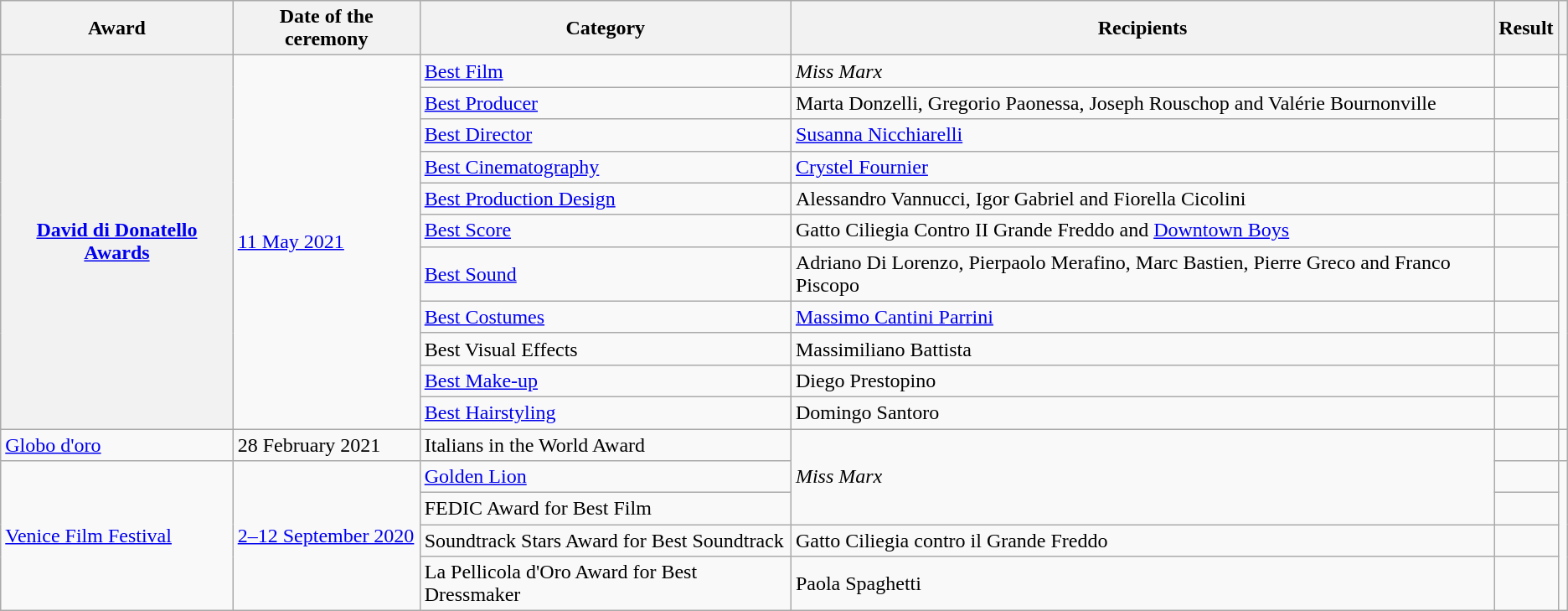<table class="wikitable plainrowheaders sortable">
<tr>
<th scope="col">Award</th>
<th scope="col">Date of the ceremony</th>
<th scope="col">Category</th>
<th scope="col">Recipients</th>
<th scope="col">Result</th>
<th class="unsortable" scope="col"></th>
</tr>
<tr>
<th rowspan="11" scope="row"><a href='#'>David di Donatello Awards</a></th>
<td rowspan="11"><a href='#'>11 May 2021</a></td>
<td><a href='#'>Best Film</a></td>
<td><em>Miss Marx</em></td>
<td></td>
<td rowspan="11"></td>
</tr>
<tr>
<td><a href='#'>Best Producer</a></td>
<td>Marta Donzelli, Gregorio Paonessa, Joseph Rouschop and Valérie Bournonville</td>
<td></td>
</tr>
<tr>
<td><a href='#'>Best Director</a></td>
<td><a href='#'>Susanna Nicchiarelli</a></td>
<td></td>
</tr>
<tr>
<td><a href='#'>Best Cinematography</a></td>
<td><a href='#'>Crystel Fournier</a></td>
<td></td>
</tr>
<tr>
<td><a href='#'>Best Production Design</a></td>
<td>Alessandro Vannucci, Igor Gabriel and Fiorella Cicolini</td>
<td></td>
</tr>
<tr>
<td><a href='#'>Best Score</a></td>
<td>Gatto Ciliegia Contro II Grande Freddo and <a href='#'>Downtown Boys</a></td>
<td></td>
</tr>
<tr>
<td><a href='#'>Best Sound</a></td>
<td>Adriano Di Lorenzo, Pierpaolo Merafino, Marc Bastien, Pierre Greco and Franco Piscopo</td>
<td></td>
</tr>
<tr>
<td><a href='#'>Best Costumes</a></td>
<td><a href='#'>Massimo Cantini Parrini</a></td>
<td></td>
</tr>
<tr>
<td>Best Visual Effects</td>
<td>Massimiliano Battista</td>
<td></td>
</tr>
<tr>
<td><a href='#'>Best Make-up</a></td>
<td>Diego Prestopino</td>
<td></td>
</tr>
<tr>
<td><a href='#'>Best Hairstyling</a></td>
<td>Domingo Santoro</td>
<td></td>
</tr>
<tr>
<td><a href='#'>Globo d'oro</a></td>
<td>28 February 2021</td>
<td>Italians in the World Award</td>
<td rowspan="3"><em>Miss Marx</em></td>
<td></td>
<td></td>
</tr>
<tr>
<td rowspan="4"><a href='#'>Venice Film Festival</a></td>
<td rowspan="4"><a href='#'>2–12 September 2020</a></td>
<td><a href='#'>Golden Lion</a></td>
<td></td>
<td rowspan="4"></td>
</tr>
<tr>
<td>FEDIC Award for Best Film</td>
<td></td>
</tr>
<tr>
<td>Soundtrack Stars Award for Best Soundtrack</td>
<td>Gatto Ciliegia contro il Grande Freddo</td>
<td></td>
</tr>
<tr>
<td>La Pellicola d'Oro Award for Best Dressmaker</td>
<td>Paola Spaghetti</td>
<td></td>
</tr>
</table>
